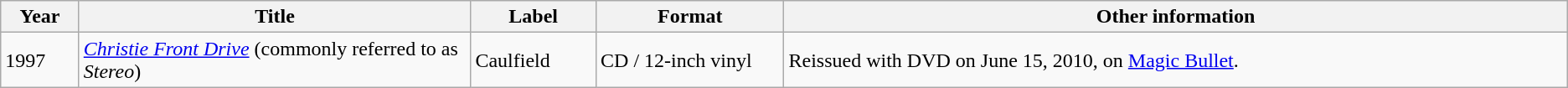<table class="wikitable">
<tr>
<th width=5%>Year</th>
<th width=25%>Title</th>
<th width=8%>Label</th>
<th width=12%>Format</th>
<th>Other information</th>
</tr>
<tr>
<td>1997</td>
<td><em><a href='#'>Christie Front Drive</a></em> (commonly referred to as <em>Stereo</em>)</td>
<td>Caulfield</td>
<td>CD / 12-inch vinyl</td>
<td>Reissued with DVD on June 15, 2010, on <a href='#'>Magic Bullet</a>.</td>
</tr>
</table>
